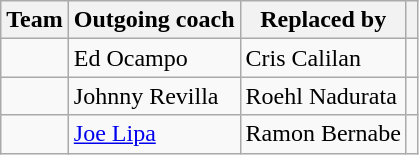<table class=wikitable>
<tr>
<th>Team</th>
<th>Outgoing coach</th>
<th>Replaced by</th>
<th></th>
</tr>
<tr>
<td></td>
<td>Ed Ocampo</td>
<td>Cris Calilan</td>
<td></td>
</tr>
<tr>
<td></td>
<td>Johnny Revilla</td>
<td>Roehl Nadurata</td>
<td></td>
</tr>
<tr>
<td></td>
<td><a href='#'>Joe Lipa</a></td>
<td>Ramon Bernabe</td>
<td></td>
</tr>
</table>
